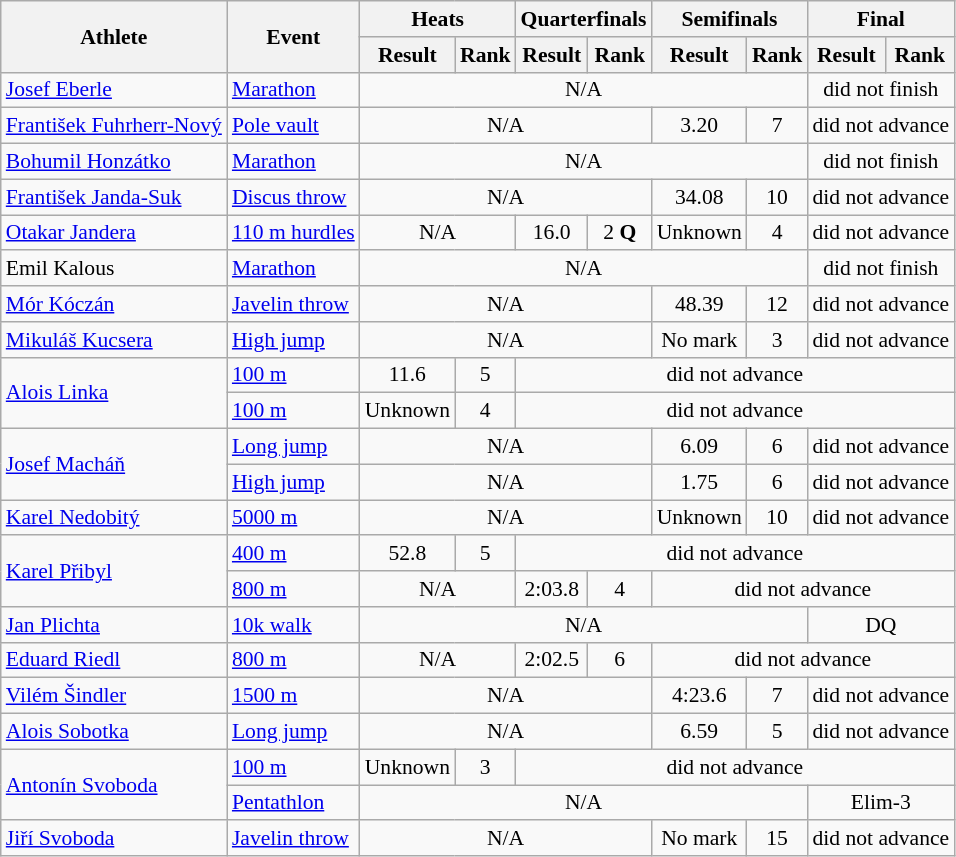<table class=wikitable style="font-size:90%">
<tr>
<th rowspan=2>Athlete</th>
<th rowspan=2>Event</th>
<th colspan=2>Heats</th>
<th colspan=2>Quarterfinals</th>
<th colspan=2>Semifinals</th>
<th colspan=2>Final</th>
</tr>
<tr>
<th>Result</th>
<th>Rank</th>
<th>Result</th>
<th>Rank</th>
<th>Result</th>
<th>Rank</th>
<th>Result</th>
<th>Rank</th>
</tr>
<tr>
<td><a href='#'>Josef Eberle</a></td>
<td><a href='#'>Marathon</a></td>
<td align=center colspan=6>N/A</td>
<td align=center colspan=2>did not finish</td>
</tr>
<tr>
<td><a href='#'>František Fuhrherr-Nový</a></td>
<td><a href='#'>Pole vault</a></td>
<td align=center colspan=4>N/A</td>
<td align=center>3.20</td>
<td align=center>7</td>
<td align=center colspan=2>did not advance</td>
</tr>
<tr>
<td><a href='#'>Bohumil Honzátko</a></td>
<td><a href='#'>Marathon</a></td>
<td align=center colspan=6>N/A</td>
<td align=center colspan=2>did not finish</td>
</tr>
<tr>
<td><a href='#'>František Janda-Suk</a></td>
<td><a href='#'>Discus throw</a></td>
<td align=center colspan=4>N/A</td>
<td align=center>34.08</td>
<td align=center>10</td>
<td align=center colspan=2>did not advance</td>
</tr>
<tr>
<td><a href='#'>Otakar Jandera</a></td>
<td><a href='#'>110 m hurdles</a></td>
<td align=center colspan=2>N/A</td>
<td align=center>16.0</td>
<td align=center>2 <strong>Q</strong></td>
<td align=center>Unknown</td>
<td align=center>4</td>
<td align=center colspan=2>did not advance</td>
</tr>
<tr>
<td>Emil Kalous</td>
<td><a href='#'>Marathon</a></td>
<td align=center colspan=6>N/A</td>
<td align=center colspan=2>did not finish</td>
</tr>
<tr>
<td><a href='#'>Mór Kóczán</a></td>
<td><a href='#'>Javelin throw</a></td>
<td align=center colspan=4>N/A</td>
<td align=center>48.39</td>
<td align=center>12</td>
<td align=center colspan=2>did not advance</td>
</tr>
<tr>
<td><a href='#'>Mikuláš Kucsera</a></td>
<td><a href='#'>High jump</a></td>
<td align=center colspan=4>N/A</td>
<td align=center>No mark</td>
<td align=center>3</td>
<td align=center colspan=2>did not advance</td>
</tr>
<tr>
<td rowspan=2><a href='#'>Alois Linka</a></td>
<td><a href='#'>100 m</a></td>
<td align=center>11.6</td>
<td align=center>5</td>
<td align=center colspan=6>did not advance</td>
</tr>
<tr>
<td><a href='#'>100 m</a></td>
<td align=center>Unknown</td>
<td align=center>4</td>
<td align=center colspan=6>did not advance</td>
</tr>
<tr>
<td rowspan=2><a href='#'>Josef Macháň</a></td>
<td><a href='#'>Long jump</a></td>
<td align=center colspan=4>N/A</td>
<td align=center>6.09</td>
<td align=center>6</td>
<td align=center colspan=2>did not advance</td>
</tr>
<tr>
<td><a href='#'>High jump</a></td>
<td align=center colspan=4>N/A</td>
<td align=center>1.75</td>
<td align=center>6</td>
<td align=center colspan=2>did not advance</td>
</tr>
<tr>
<td><a href='#'>Karel Nedobitý</a></td>
<td><a href='#'>5000 m</a></td>
<td align=center colspan=4>N/A</td>
<td align=center>Unknown</td>
<td align=center>10</td>
<td align=center colspan=2>did not advance</td>
</tr>
<tr>
<td rowspan=2><a href='#'>Karel Přibyl</a></td>
<td><a href='#'>400 m</a></td>
<td align=center>52.8</td>
<td align=center>5</td>
<td align=center colspan=6>did not advance</td>
</tr>
<tr>
<td><a href='#'>800 m</a></td>
<td align=center colspan=2>N/A</td>
<td align=center>2:03.8</td>
<td align=center>4</td>
<td align=center colspan=4>did not advance</td>
</tr>
<tr>
<td><a href='#'>Jan Plichta</a></td>
<td><a href='#'>10k walk</a></td>
<td align=center colspan=6>N/A</td>
<td align=center colspan=2>DQ</td>
</tr>
<tr>
<td><a href='#'>Eduard Riedl</a></td>
<td><a href='#'>800 m</a></td>
<td align=center colspan=2>N/A</td>
<td align=center>2:02.5</td>
<td align=center>6</td>
<td align=center colspan=4>did not advance</td>
</tr>
<tr>
<td><a href='#'>Vilém Šindler</a></td>
<td><a href='#'>1500 m</a></td>
<td align=center colspan=4>N/A</td>
<td align=center>4:23.6</td>
<td align=center>7</td>
<td align=center colspan=2>did not advance</td>
</tr>
<tr>
<td><a href='#'>Alois Sobotka</a></td>
<td><a href='#'>Long jump</a></td>
<td align=center colspan=4>N/A</td>
<td align=center>6.59</td>
<td align=center>5</td>
<td align=center colspan=2>did not advance</td>
</tr>
<tr>
<td rowspan=2><a href='#'>Antonín Svoboda</a></td>
<td><a href='#'>100 m</a></td>
<td align=center>Unknown</td>
<td align=center>3</td>
<td align=center colspan=6>did not advance</td>
</tr>
<tr>
<td><a href='#'>Pentathlon</a></td>
<td align=center colspan=6>N/A</td>
<td align=center colspan=2>Elim-3</td>
</tr>
<tr>
<td><a href='#'>Jiří Svoboda</a></td>
<td><a href='#'>Javelin throw</a></td>
<td align=center colspan=4>N/A</td>
<td align=center>No mark</td>
<td align=center>15</td>
<td align=center colspan=2>did not advance</td>
</tr>
</table>
